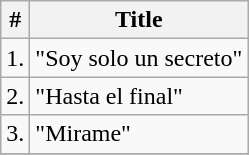<table class="wikitable">
<tr>
<th>#</th>
<th>Title</th>
</tr>
<tr>
<td>1.</td>
<td>"Soy solo un secreto"</td>
</tr>
<tr>
<td>2.</td>
<td>"Hasta el final"</td>
</tr>
<tr>
<td>3.</td>
<td>"Mirame"</td>
</tr>
<tr>
</tr>
</table>
